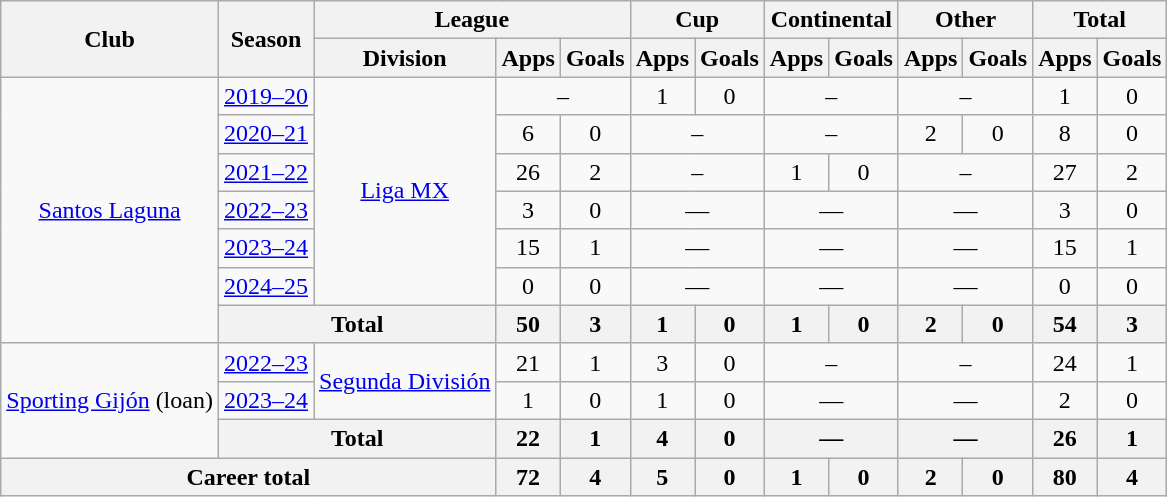<table class="wikitable" style="text-align: center">
<tr>
<th rowspan="2">Club</th>
<th rowspan="2">Season</th>
<th colspan="3">League</th>
<th colspan="2">Cup</th>
<th colspan="2">Continental</th>
<th colspan="2">Other</th>
<th colspan="2">Total</th>
</tr>
<tr>
<th>Division</th>
<th>Apps</th>
<th>Goals</th>
<th>Apps</th>
<th>Goals</th>
<th>Apps</th>
<th>Goals</th>
<th>Apps</th>
<th>Goals</th>
<th>Apps</th>
<th>Goals</th>
</tr>
<tr>
<td rowspan="7"><a href='#'>Santos Laguna</a></td>
<td><a href='#'>2019–20</a></td>
<td rowspan="6"><a href='#'>Liga MX</a></td>
<td colspan="2">–</td>
<td>1</td>
<td>0</td>
<td colspan="2">–</td>
<td colspan="2">–</td>
<td>1</td>
<td>0</td>
</tr>
<tr>
<td><a href='#'>2020–21</a></td>
<td>6</td>
<td>0</td>
<td colspan="2">–</td>
<td colspan="2">–</td>
<td>2</td>
<td>0</td>
<td>8</td>
<td>0</td>
</tr>
<tr>
<td><a href='#'>2021–22</a></td>
<td>26</td>
<td>2</td>
<td colspan="2">–</td>
<td>1</td>
<td>0</td>
<td colspan="2">–</td>
<td>27</td>
<td>2</td>
</tr>
<tr>
<td><a href='#'>2022–23</a></td>
<td>3</td>
<td>0</td>
<td colspan="2">—</td>
<td colspan="2">—</td>
<td colspan="2">—</td>
<td>3</td>
<td>0</td>
</tr>
<tr>
<td><a href='#'>2023–24</a></td>
<td>15</td>
<td>1</td>
<td colspan="2">—</td>
<td colspan="2">—</td>
<td colspan="2">—</td>
<td>15</td>
<td>1</td>
</tr>
<tr>
<td><a href='#'>2024–25</a></td>
<td>0</td>
<td>0</td>
<td colspan="2">—</td>
<td colspan="2">—</td>
<td colspan="2">—</td>
<td>0</td>
<td>0</td>
</tr>
<tr>
<th colspan="2">Total</th>
<th>50</th>
<th>3</th>
<th>1</th>
<th>0</th>
<th>1</th>
<th>0</th>
<th>2</th>
<th>0</th>
<th>54</th>
<th>3</th>
</tr>
<tr>
<td rowspan="3"><a href='#'>Sporting Gijón</a> (loan)</td>
<td><a href='#'>2022–23</a></td>
<td rowspan="2"><a href='#'>Segunda División</a></td>
<td>21</td>
<td>1</td>
<td>3</td>
<td>0</td>
<td colspan="2">–</td>
<td colspan="2">–</td>
<td>24</td>
<td>1</td>
</tr>
<tr>
<td><a href='#'>2023–24</a></td>
<td>1</td>
<td>0</td>
<td>1</td>
<td>0</td>
<td colspan="2">—</td>
<td colspan="2">—</td>
<td>2</td>
<td>0</td>
</tr>
<tr>
<th colspan="2">Total</th>
<th>22</th>
<th>1</th>
<th>4</th>
<th>0</th>
<th colspan="2">—</th>
<th colspan="2">—</th>
<th>26</th>
<th>1</th>
</tr>
<tr>
<th colspan=3>Career total</th>
<th>72</th>
<th>4</th>
<th>5</th>
<th>0</th>
<th>1</th>
<th>0</th>
<th>2</th>
<th>0</th>
<th>80</th>
<th>4</th>
</tr>
</table>
